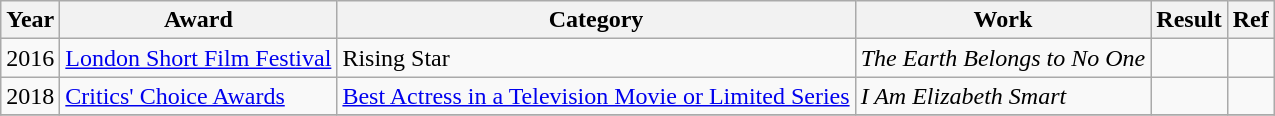<table class="wikitable plainrowheaders">
<tr>
<th>Year</th>
<th>Award</th>
<th>Category</th>
<th>Work</th>
<th>Result</th>
<th>Ref</th>
</tr>
<tr>
<td>2016</td>
<td><a href='#'>London Short Film Festival</a></td>
<td>Rising Star</td>
<td><em>The Earth Belongs to No One</em></td>
<td></td>
<td></td>
</tr>
<tr>
<td>2018</td>
<td><a href='#'>Critics' Choice Awards</a></td>
<td><a href='#'>Best Actress in a Television Movie or Limited Series</a></td>
<td><em>I Am Elizabeth Smart</em></td>
<td></td>
<td></td>
</tr>
<tr>
</tr>
</table>
